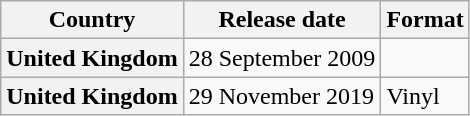<table class="wikitable plainrowheaders">
<tr>
<th scope="col">Country</th>
<th scope="col">Release date</th>
<th scope="col">Format</th>
</tr>
<tr>
<th scope="row">United Kingdom</th>
<td>28 September 2009</td>
<td></td>
</tr>
<tr>
<th scope="row">United Kingdom</th>
<td>29 November 2019</td>
<td>Vinyl</td>
</tr>
</table>
